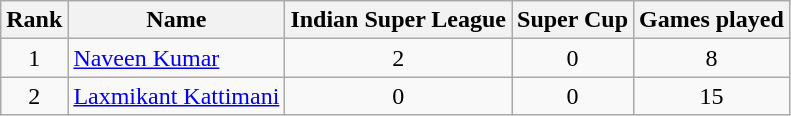<table class="wikitable" style="text-align: center;">
<tr>
<th>Rank</th>
<th>Name</th>
<th>Indian Super League</th>
<th>Super Cup</th>
<th>Games played</th>
</tr>
<tr>
<td>1</td>
<td align="left"> <a href='#'>Naveen Kumar</a></td>
<td>2</td>
<td>0</td>
<td>8</td>
</tr>
<tr>
<td>2</td>
<td align="left"> <a href='#'>Laxmikant Kattimani</a></td>
<td>0</td>
<td>0</td>
<td>15</td>
</tr>
</table>
